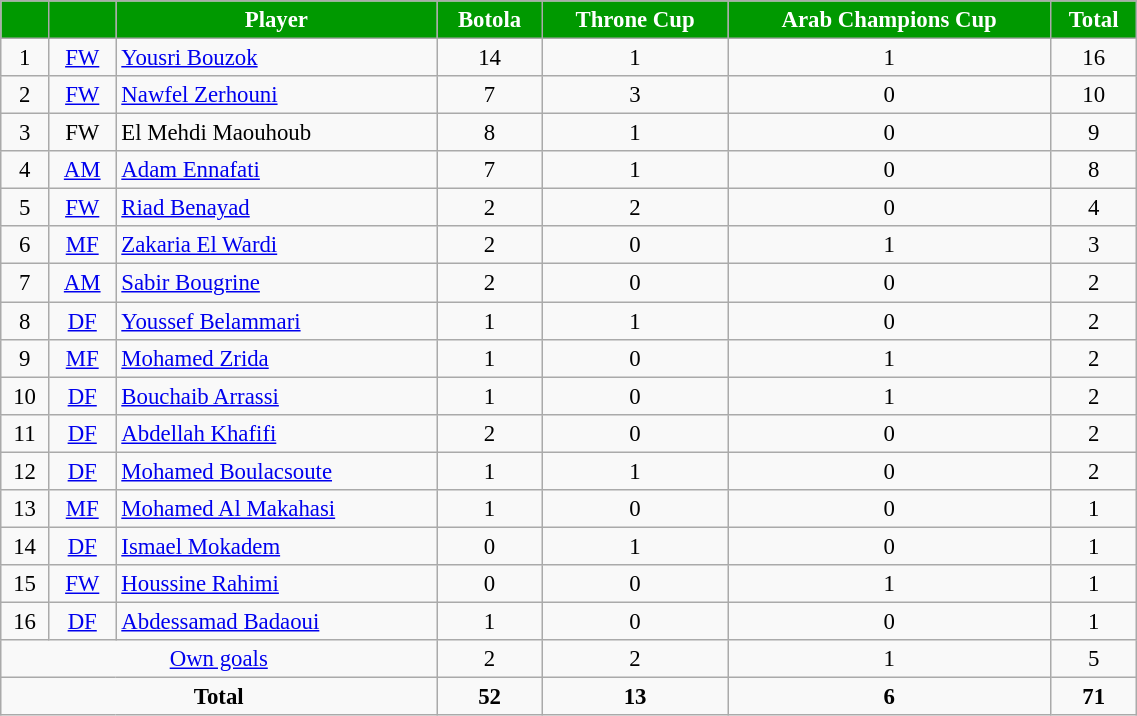<table class="wikitable sortable" style="width:60%; text-align:center; font-size:95%; text-align:centre;">
<tr>
<th style="background:#009900; color:white;"></th>
<th style="background:#009900; color:white;"></th>
<th style="background:#009900; color:white;">Player</th>
<th style="background:#009900; color:white;">Botola</th>
<th style="background:#009900; color:white;">Throne Cup</th>
<th style="background:#009900; color:white;">Arab Champions Cup</th>
<th style="background:#009900; color:white;">Total</th>
</tr>
<tr>
<td rowspan="-">1</td>
<td><a href='#'>FW</a></td>
<td style="text-align:left;"> <a href='#'>Yousri Bouzok</a></td>
<td rowspan="-">14</td>
<td rowspan="-">1</td>
<td rowspan="-">1</td>
<td rowspan="-">16</td>
</tr>
<tr>
<td rowspan="-">2</td>
<td><a href='#'>FW</a></td>
<td style="text-align:left;"> <a href='#'>Nawfel Zerhouni</a></td>
<td>7</td>
<td rowspan="-">3</td>
<td rowspan="-">0</td>
<td>10</td>
</tr>
<tr>
<td rowspan="-">3</td>
<td>FW</td>
<td style="text-align:left;"> El Mehdi Maouhoub</td>
<td>8</td>
<td>1</td>
<td>0</td>
<td>9</td>
</tr>
<tr>
<td rowspan="-">4</td>
<td><a href='#'>AM</a></td>
<td style="text-align:left;"> <a href='#'>Adam Ennafati</a></td>
<td rowspan="-">7</td>
<td rowspan="-">1</td>
<td rowspan="-">0</td>
<td rowspan="-">8</td>
</tr>
<tr>
<td rowspan="-">5</td>
<td><a href='#'>FW</a></td>
<td style="text-align:left;"> <a href='#'>Riad Benayad</a></td>
<td>2</td>
<td>2</td>
<td>0</td>
<td>4</td>
</tr>
<tr>
<td rowspan="-">6</td>
<td><a href='#'>MF</a></td>
<td style="text-align:left;"> <a href='#'>Zakaria El Wardi</a></td>
<td rowspan="-">2</td>
<td rowspan="-">0</td>
<td rowspan="-">1</td>
<td rowspan="-">3</td>
</tr>
<tr>
<td rowspan="-">7</td>
<td><a href='#'>AM</a></td>
<td style="text-align:left;"> <a href='#'>Sabir Bougrine</a></td>
<td rowspan="-">2</td>
<td rowspan="-">0</td>
<td rowspan="-">0</td>
<td rowspan="-">2</td>
</tr>
<tr>
<td rowspan="-">8</td>
<td><a href='#'>DF</a></td>
<td style="text-align:left;"> <a href='#'>Youssef Belammari</a></td>
<td>1</td>
<td>1</td>
<td>0</td>
<td>2</td>
</tr>
<tr>
<td rowspan="-">9</td>
<td><a href='#'>MF</a></td>
<td style="text-align:left;"> <a href='#'>Mohamed Zrida</a></td>
<td rowspan="-">1</td>
<td rowspan="-">0</td>
<td rowspan="-">1</td>
<td rowspan="-">2</td>
</tr>
<tr>
<td rowspan="-">10</td>
<td><a href='#'>DF</a></td>
<td style="text-align:left;"> <a href='#'>Bouchaib Arrassi</a></td>
<td rowspan="-">1</td>
<td rowspan="-">0</td>
<td rowspan="-">1</td>
<td rowspan="-">2</td>
</tr>
<tr>
<td>11</td>
<td><a href='#'>DF</a></td>
<td style="text-align:left;"> <a href='#'>Abdellah Khafifi</a></td>
<td>2</td>
<td>0</td>
<td>0</td>
<td>2</td>
</tr>
<tr>
<td rowspan="-">12</td>
<td><a href='#'>DF</a></td>
<td style="text-align:left;"> <a href='#'>Mohamed Boulacsoute</a></td>
<td>1</td>
<td>1</td>
<td>0</td>
<td>2</td>
</tr>
<tr>
<td rowspan="-">13</td>
<td><a href='#'>MF</a></td>
<td style="text-align:left;"> <a href='#'>Mohamed Al Makahasi</a></td>
<td rowspan="-">1</td>
<td rowspan="-">0</td>
<td rowspan="-">0</td>
<td rowspan="-">1</td>
</tr>
<tr>
<td rowspan="-">14</td>
<td><a href='#'>DF</a></td>
<td style="text-align:left;"> <a href='#'>Ismael Mokadem</a></td>
<td>0</td>
<td>1</td>
<td>0</td>
<td>1</td>
</tr>
<tr>
<td rowspan="-">15</td>
<td><a href='#'>FW</a></td>
<td style="text-align:left;"> <a href='#'>Houssine Rahimi</a></td>
<td rowspan="-">0</td>
<td rowspan="-">0</td>
<td rowspan="-">1</td>
<td rowspan="-">1</td>
</tr>
<tr>
<td>16</td>
<td><a href='#'>DF</a></td>
<td style="text-align:left;"> <a href='#'>Abdessamad Badaoui</a></td>
<td rowspan="-">1</td>
<td rowspan="-">0</td>
<td rowspan="-">0</td>
<td rowspan="-">1</td>
</tr>
<tr>
<td colspan="3"><a href='#'>Own goals</a></td>
<td rowspan="-">2</td>
<td rowspan="-">2</td>
<td rowspan="-">1</td>
<td rowspan="-">5</td>
</tr>
<tr class="sortbottom">
<td colspan="3"><strong>Total</strong></td>
<td rowspan="-"><strong>52</strong></td>
<td rowspan="-"><strong>13</strong></td>
<td rowspan="-"><strong>6</strong></td>
<td rowspan="-"><strong>71</strong></td>
</tr>
</table>
